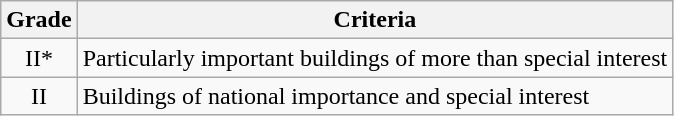<table class="wikitable">
<tr>
<th>Grade</th>
<th>Criteria</th>
</tr>
<tr>
<td align="center" >II*</td>
<td>Particularly important buildings of more than special interest</td>
</tr>
<tr>
<td align="center" >II</td>
<td>Buildings of national importance and special interest</td>
</tr>
</table>
